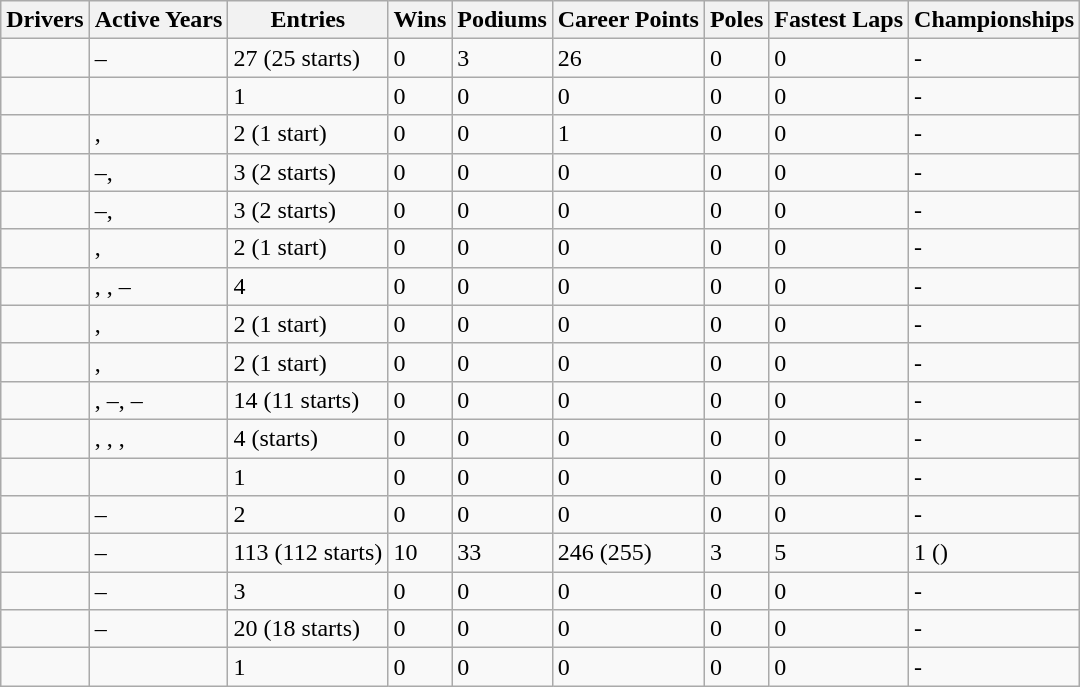<table class="wikitable sortable" border="1">
<tr>
<th scope="col">Drivers</th>
<th scope="col">Active Years</th>
<th scope="col">Entries</th>
<th scope="col">Wins</th>
<th scope="col">Podiums</th>
<th scope="col">Career Points</th>
<th scope="col">Poles</th>
<th scope="col">Fastest Laps</th>
<th scope="col">Championships</th>
</tr>
<tr>
<td></td>
<td>–</td>
<td>27 (25 starts)</td>
<td>0</td>
<td>3</td>
<td>26</td>
<td>0</td>
<td>0</td>
<td>-</td>
</tr>
<tr>
<td></td>
<td></td>
<td>1</td>
<td>0</td>
<td>0</td>
<td>0</td>
<td>0</td>
<td>0</td>
<td>-</td>
</tr>
<tr>
<td></td>
<td>, </td>
<td>2 (1 start)</td>
<td>0</td>
<td>0</td>
<td>1</td>
<td>0</td>
<td>0</td>
<td>-</td>
</tr>
<tr>
<td></td>
<td>–, </td>
<td>3 (2 starts)</td>
<td>0</td>
<td>0</td>
<td>0</td>
<td>0</td>
<td>0</td>
<td>-</td>
</tr>
<tr>
<td></td>
<td>–, </td>
<td>3 (2 starts)</td>
<td>0</td>
<td>0</td>
<td>0</td>
<td>0</td>
<td>0</td>
<td>-</td>
</tr>
<tr>
<td></td>
<td>, </td>
<td>2 (1 start)</td>
<td>0</td>
<td>0</td>
<td>0</td>
<td>0</td>
<td>0</td>
<td>-</td>
</tr>
<tr>
<td></td>
<td>, , –</td>
<td>4</td>
<td>0</td>
<td>0</td>
<td>0</td>
<td>0</td>
<td>0</td>
<td>-</td>
</tr>
<tr>
<td></td>
<td>, </td>
<td>2 (1 start)</td>
<td>0</td>
<td>0</td>
<td>0</td>
<td>0</td>
<td>0</td>
<td>-</td>
</tr>
<tr>
<td></td>
<td>, </td>
<td>2 (1 start)</td>
<td>0</td>
<td>0</td>
<td>0</td>
<td>0</td>
<td>0</td>
<td>-</td>
</tr>
<tr>
<td></td>
<td>, –, –</td>
<td>14 (11 starts)</td>
<td>0</td>
<td>0</td>
<td>0</td>
<td>0</td>
<td>0</td>
<td>-</td>
</tr>
<tr>
<td></td>
<td>, , , </td>
<td>4 (starts)</td>
<td>0</td>
<td>0</td>
<td>0</td>
<td>0</td>
<td>0</td>
<td>-</td>
</tr>
<tr>
<td></td>
<td></td>
<td>1</td>
<td>0</td>
<td>0</td>
<td>0</td>
<td>0</td>
<td>0</td>
<td>-</td>
</tr>
<tr>
<td></td>
<td>–</td>
<td>2</td>
<td>0</td>
<td>0</td>
<td>0</td>
<td>0</td>
<td>0</td>
<td>-</td>
</tr>
<tr>
<td></td>
<td>–</td>
<td>113 (112 starts)</td>
<td>10</td>
<td>33</td>
<td>246 (255)</td>
<td>3</td>
<td>5</td>
<td>1 ()</td>
</tr>
<tr>
<td></td>
<td>–</td>
<td>3</td>
<td>0</td>
<td>0</td>
<td>0</td>
<td>0</td>
<td>0</td>
<td>-</td>
</tr>
<tr>
<td></td>
<td>–</td>
<td>20 (18 starts)</td>
<td>0</td>
<td>0</td>
<td>0</td>
<td>0</td>
<td>0</td>
<td>-</td>
</tr>
<tr>
<td></td>
<td></td>
<td>1</td>
<td>0</td>
<td>0</td>
<td>0</td>
<td>0</td>
<td>0</td>
<td>-</td>
</tr>
</table>
